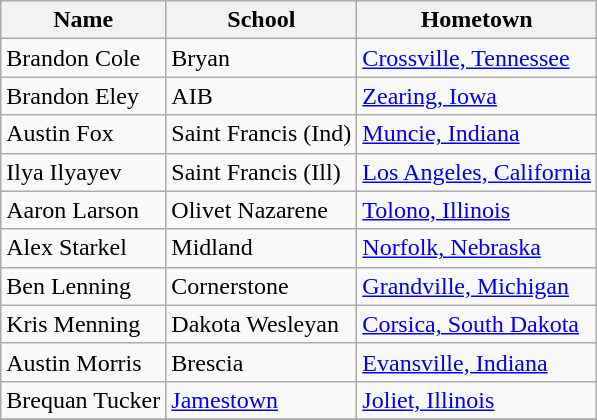<table class="wikitable sortable">
<tr>
<th>Name</th>
<th>School</th>
<th>Hometown</th>
</tr>
<tr>
<td>Brandon Cole</td>
<td>Bryan</td>
<td><a href='#'>Crossville, Tennessee</a></td>
</tr>
<tr>
<td>Brandon Eley</td>
<td>AIB</td>
<td><a href='#'>Zearing, Iowa</a></td>
</tr>
<tr>
<td>Austin Fox</td>
<td>Saint Francis (Ind)</td>
<td><a href='#'>Muncie, Indiana</a></td>
</tr>
<tr>
<td>Ilya Ilyayev</td>
<td>Saint Francis (Ill)</td>
<td><a href='#'>Los Angeles, California</a></td>
</tr>
<tr>
<td>Aaron Larson</td>
<td>Olivet Nazarene</td>
<td><a href='#'>Tolono, Illinois</a></td>
</tr>
<tr>
<td>Alex Starkel</td>
<td>Midland</td>
<td><a href='#'>Norfolk, Nebraska</a></td>
</tr>
<tr>
<td>Ben Lenning</td>
<td>Cornerstone</td>
<td><a href='#'>Grandville, Michigan</a></td>
</tr>
<tr>
<td>Kris Menning</td>
<td>Dakota Wesleyan</td>
<td><a href='#'>Corsica, South Dakota</a></td>
</tr>
<tr>
<td>Austin Morris</td>
<td>Brescia</td>
<td><a href='#'>Evansville, Indiana</a></td>
</tr>
<tr>
<td>Brequan Tucker</td>
<td><a href='#'>Jamestown</a></td>
<td><a href='#'>Joliet, Illinois</a></td>
</tr>
<tr>
</tr>
</table>
